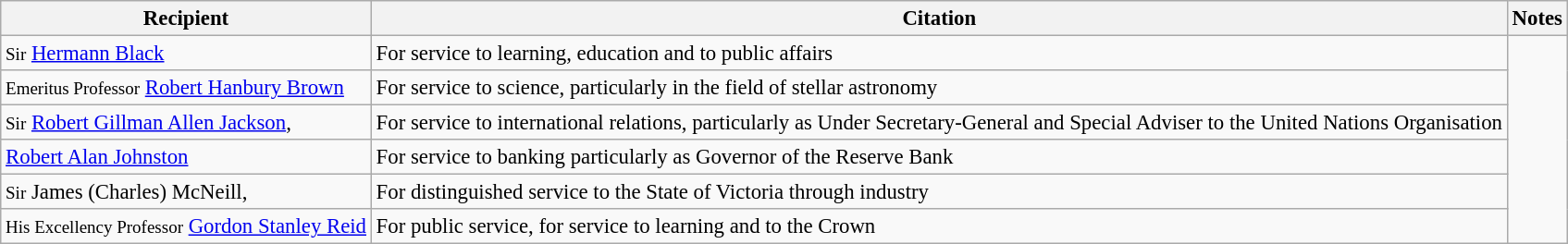<table class="wikitable" style="font-size:95%;">
<tr>
<th>Recipient</th>
<th>Citation</th>
<th>Notes</th>
</tr>
<tr>
<td><small>Sir</small> <a href='#'>Hermann Black</a></td>
<td>For service to learning, education and to public affairs</td>
<td rowspan="6"></td>
</tr>
<tr>
<td><small>Emeritus Professor</small> <a href='#'>Robert Hanbury Brown</a></td>
<td>For service to science, particularly in the field of stellar astronomy</td>
</tr>
<tr>
<td><small>Sir</small> <a href='#'>Robert Gillman Allen Jackson</a>, </td>
<td>For service to international relations, particularly as Under Secretary-General and Special Adviser to the United Nations Organisation</td>
</tr>
<tr>
<td><a href='#'>Robert Alan Johnston</a></td>
<td>For service to banking particularly as Governor of the Reserve Bank</td>
</tr>
<tr>
<td><small>Sir</small> James (Charles) McNeill, </td>
<td>For distinguished service to the State of Victoria through industry</td>
</tr>
<tr>
<td><small>His Excellency Professor</small> <a href='#'>Gordon Stanley Reid</a></td>
<td>For public service, for service to learning and to the Crown</td>
</tr>
</table>
